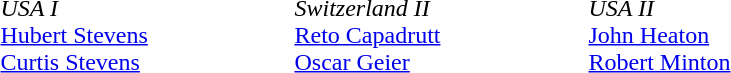<table>
<tr>
<td style="width:12em"><br><em>USA I</em><br><a href='#'>Hubert Stevens</a><br><a href='#'>Curtis Stevens</a></td>
<td style="width:12em"><br><em>Switzerland II</em><br><a href='#'>Reto Capadrutt</a><br><a href='#'>Oscar Geier</a></td>
<td style="width:12em"><br><em>USA II</em><br><a href='#'>John Heaton</a><br><a href='#'>Robert Minton</a></td>
</tr>
</table>
